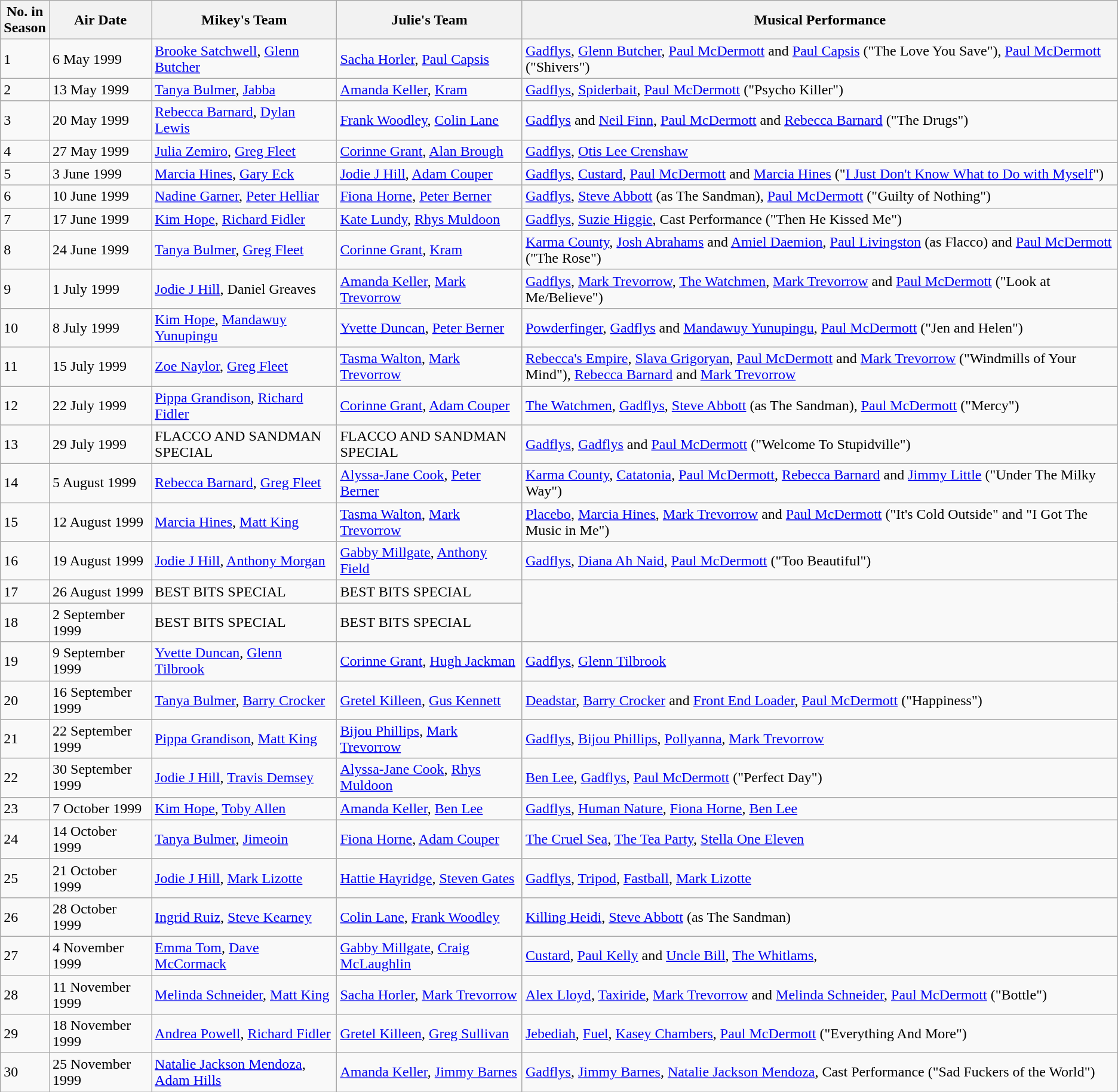<table class="wikitable">
<tr>
<th>No. in<br>Season</th>
<th>Air Date</th>
<th>Mikey's Team</th>
<th>Julie's Team</th>
<th>Musical Performance</th>
</tr>
<tr>
<td>1</td>
<td>6 May 1999</td>
<td><a href='#'>Brooke Satchwell</a>, <a href='#'>Glenn Butcher</a></td>
<td><a href='#'>Sacha Horler</a>, <a href='#'>Paul Capsis</a></td>
<td><a href='#'>Gadflys</a>, <a href='#'>Glenn Butcher</a>, <a href='#'>Paul McDermott</a> and <a href='#'>Paul Capsis</a> ("The Love You Save"), <a href='#'>Paul McDermott</a> ("Shivers")</td>
</tr>
<tr>
<td>2</td>
<td>13 May 1999</td>
<td><a href='#'>Tanya Bulmer</a>, <a href='#'>Jabba</a></td>
<td><a href='#'>Amanda Keller</a>, <a href='#'>Kram</a></td>
<td><a href='#'>Gadflys</a>, <a href='#'>Spiderbait</a>, <a href='#'>Paul McDermott</a> ("Psycho Killer")</td>
</tr>
<tr>
<td>3</td>
<td>20 May 1999</td>
<td><a href='#'>Rebecca Barnard</a>, <a href='#'>Dylan Lewis</a></td>
<td><a href='#'>Frank Woodley</a>, <a href='#'>Colin Lane</a></td>
<td><a href='#'>Gadflys</a> and <a href='#'>Neil Finn</a>, <a href='#'>Paul McDermott</a> and <a href='#'>Rebecca Barnard</a> ("The Drugs")</td>
</tr>
<tr>
<td>4</td>
<td>27 May 1999</td>
<td><a href='#'>Julia Zemiro</a>, <a href='#'>Greg Fleet</a></td>
<td><a href='#'>Corinne Grant</a>, <a href='#'>Alan Brough</a></td>
<td><a href='#'>Gadflys</a>, <a href='#'>Otis Lee Crenshaw</a></td>
</tr>
<tr>
<td>5</td>
<td>3 June 1999</td>
<td><a href='#'>Marcia Hines</a>, <a href='#'>Gary Eck</a></td>
<td><a href='#'>Jodie J Hill</a>, <a href='#'>Adam Couper</a></td>
<td><a href='#'>Gadflys</a>, <a href='#'>Custard</a>, <a href='#'>Paul McDermott</a> and <a href='#'>Marcia Hines</a> ("<a href='#'>I Just Don't Know What to Do with Myself</a>")</td>
</tr>
<tr>
<td>6</td>
<td>10 June 1999</td>
<td><a href='#'>Nadine Garner</a>, <a href='#'>Peter Helliar</a></td>
<td><a href='#'>Fiona Horne</a>, <a href='#'>Peter Berner</a></td>
<td><a href='#'>Gadflys</a>, <a href='#'>Steve Abbott</a> (as The Sandman), <a href='#'>Paul McDermott</a> ("Guilty of Nothing")</td>
</tr>
<tr>
<td>7</td>
<td>17 June 1999</td>
<td><a href='#'>Kim Hope</a>, <a href='#'>Richard Fidler</a></td>
<td><a href='#'>Kate Lundy</a>, <a href='#'>Rhys Muldoon</a></td>
<td><a href='#'>Gadflys</a>, <a href='#'>Suzie Higgie</a>, Cast Performance ("Then He Kissed Me")</td>
</tr>
<tr>
<td>8</td>
<td>24 June 1999</td>
<td><a href='#'>Tanya Bulmer</a>, <a href='#'>Greg Fleet</a></td>
<td><a href='#'>Corinne Grant</a>, <a href='#'>Kram</a></td>
<td><a href='#'>Karma County</a>, <a href='#'>Josh Abrahams</a> and <a href='#'>Amiel Daemion</a>, <a href='#'>Paul Livingston</a> (as Flacco) and <a href='#'>Paul McDermott</a> ("The Rose")</td>
</tr>
<tr>
<td>9</td>
<td>1 July 1999</td>
<td><a href='#'>Jodie J Hill</a>, Daniel Greaves</td>
<td><a href='#'>Amanda Keller</a>, <a href='#'>Mark Trevorrow</a></td>
<td><a href='#'>Gadflys</a>, <a href='#'>Mark Trevorrow</a>, <a href='#'>The Watchmen</a>, <a href='#'>Mark Trevorrow</a> and <a href='#'>Paul McDermott</a> ("Look at Me/Believe")</td>
</tr>
<tr>
<td>10</td>
<td>8 July 1999</td>
<td><a href='#'>Kim Hope</a>, <a href='#'>Mandawuy Yunupingu</a></td>
<td><a href='#'>Yvette Duncan</a>, <a href='#'>Peter Berner</a></td>
<td><a href='#'>Powderfinger</a>, <a href='#'>Gadflys</a> and <a href='#'>Mandawuy Yunupingu</a>, <a href='#'>Paul McDermott</a> ("Jen and Helen")</td>
</tr>
<tr>
<td>11</td>
<td>15 July 1999</td>
<td><a href='#'>Zoe Naylor</a>, <a href='#'>Greg Fleet</a></td>
<td><a href='#'>Tasma Walton</a>, <a href='#'>Mark Trevorrow</a></td>
<td><a href='#'>Rebecca's Empire</a>, <a href='#'>Slava Grigoryan</a>, <a href='#'>Paul McDermott</a> and <a href='#'>Mark Trevorrow</a> ("Windmills of Your Mind"), <a href='#'>Rebecca Barnard</a> and <a href='#'>Mark Trevorrow</a></td>
</tr>
<tr>
<td>12</td>
<td>22 July 1999</td>
<td><a href='#'>Pippa Grandison</a>, <a href='#'>Richard Fidler</a></td>
<td><a href='#'>Corinne Grant</a>, <a href='#'>Adam Couper</a></td>
<td><a href='#'>The Watchmen</a>, <a href='#'>Gadflys</a>, <a href='#'>Steve Abbott</a> (as The Sandman), <a href='#'>Paul McDermott</a> ("Mercy")</td>
</tr>
<tr>
<td>13</td>
<td>29 July 1999</td>
<td>FLACCO AND SANDMAN SPECIAL</td>
<td>FLACCO AND SANDMAN SPECIAL</td>
<td><a href='#'>Gadflys</a>, <a href='#'>Gadflys</a> and <a href='#'>Paul McDermott</a> ("Welcome To Stupidville")</td>
</tr>
<tr>
<td>14</td>
<td>5 August 1999</td>
<td><a href='#'>Rebecca Barnard</a>, <a href='#'>Greg Fleet</a></td>
<td><a href='#'>Alyssa-Jane Cook</a>, <a href='#'>Peter Berner</a></td>
<td><a href='#'>Karma County</a>, <a href='#'>Catatonia</a>, <a href='#'>Paul McDermott</a>, <a href='#'>Rebecca Barnard</a> and <a href='#'>Jimmy Little</a> ("Under The Milky Way")</td>
</tr>
<tr>
<td>15</td>
<td>12 August 1999</td>
<td><a href='#'>Marcia Hines</a>, <a href='#'>Matt King</a></td>
<td><a href='#'>Tasma Walton</a>, <a href='#'>Mark Trevorrow</a></td>
<td><a href='#'>Placebo</a>, <a href='#'>Marcia Hines</a>, <a href='#'>Mark Trevorrow</a> and <a href='#'>Paul McDermott</a> ("It's Cold Outside" and "I Got The Music in Me")</td>
</tr>
<tr>
<td>16</td>
<td>19 August 1999</td>
<td><a href='#'>Jodie J Hill</a>, <a href='#'>Anthony Morgan</a></td>
<td><a href='#'>Gabby Millgate</a>, <a href='#'>Anthony Field</a></td>
<td><a href='#'>Gadflys</a>, <a href='#'>Diana Ah Naid</a>, <a href='#'>Paul McDermott</a> ("Too Beautiful")</td>
</tr>
<tr>
<td>17</td>
<td>26 August 1999</td>
<td>BEST BITS SPECIAL</td>
<td>BEST BITS SPECIAL</td>
</tr>
<tr>
<td>18</td>
<td>2 September 1999</td>
<td>BEST BITS SPECIAL</td>
<td>BEST BITS SPECIAL</td>
</tr>
<tr>
<td>19</td>
<td>9 September 1999</td>
<td><a href='#'>Yvette Duncan</a>, <a href='#'>Glenn Tilbrook</a></td>
<td><a href='#'>Corinne Grant</a>, <a href='#'>Hugh Jackman</a></td>
<td><a href='#'>Gadflys</a>, <a href='#'>Glenn Tilbrook</a></td>
</tr>
<tr>
<td>20</td>
<td>16 September 1999</td>
<td><a href='#'>Tanya Bulmer</a>, <a href='#'>Barry Crocker</a></td>
<td><a href='#'>Gretel Killeen</a>, <a href='#'>Gus Kennett</a></td>
<td><a href='#'>Deadstar</a>, <a href='#'>Barry Crocker</a> and <a href='#'>Front End Loader</a>, <a href='#'>Paul McDermott</a> ("Happiness")</td>
</tr>
<tr>
<td>21</td>
<td>22 September 1999</td>
<td><a href='#'>Pippa Grandison</a>, <a href='#'>Matt King</a></td>
<td><a href='#'>Bijou Phillips</a>, <a href='#'>Mark Trevorrow</a></td>
<td><a href='#'>Gadflys</a>, <a href='#'>Bijou Phillips</a>, <a href='#'>Pollyanna</a>, <a href='#'>Mark Trevorrow</a></td>
</tr>
<tr>
<td>22</td>
<td>30 September 1999</td>
<td><a href='#'>Jodie J Hill</a>, <a href='#'>Travis Demsey</a></td>
<td><a href='#'>Alyssa-Jane Cook</a>, <a href='#'>Rhys Muldoon</a></td>
<td><a href='#'>Ben Lee</a>, <a href='#'>Gadflys</a>, <a href='#'>Paul McDermott</a> ("Perfect Day")</td>
</tr>
<tr>
<td>23</td>
<td>7 October 1999</td>
<td><a href='#'>Kim Hope</a>, <a href='#'>Toby Allen</a></td>
<td><a href='#'>Amanda Keller</a>, <a href='#'>Ben Lee</a></td>
<td><a href='#'>Gadflys</a>, <a href='#'>Human Nature</a>, <a href='#'>Fiona Horne</a>, <a href='#'>Ben Lee</a></td>
</tr>
<tr>
<td>24</td>
<td>14 October 1999</td>
<td><a href='#'>Tanya Bulmer</a>, <a href='#'>Jimeoin</a></td>
<td><a href='#'>Fiona Horne</a>, <a href='#'>Adam Couper</a></td>
<td><a href='#'>The Cruel Sea</a>, <a href='#'>The Tea Party</a>, <a href='#'>Stella One Eleven</a></td>
</tr>
<tr>
<td>25</td>
<td>21 October 1999</td>
<td><a href='#'>Jodie J Hill</a>, <a href='#'>Mark Lizotte</a></td>
<td><a href='#'>Hattie Hayridge</a>, <a href='#'>Steven Gates</a></td>
<td><a href='#'>Gadflys</a>, <a href='#'>Tripod</a>, <a href='#'>Fastball</a>, <a href='#'>Mark Lizotte</a></td>
</tr>
<tr>
<td>26</td>
<td>28 October 1999</td>
<td><a href='#'>Ingrid Ruiz</a>, <a href='#'>Steve Kearney</a></td>
<td><a href='#'>Colin Lane</a>, <a href='#'>Frank Woodley</a></td>
<td><a href='#'>Killing Heidi</a>, <a href='#'>Steve Abbott</a> (as The Sandman)</td>
</tr>
<tr>
<td>27</td>
<td>4 November 1999</td>
<td><a href='#'>Emma Tom</a>, <a href='#'>Dave McCormack</a></td>
<td><a href='#'>Gabby Millgate</a>, <a href='#'>Craig McLaughlin</a></td>
<td><a href='#'>Custard</a>, <a href='#'>Paul Kelly</a> and <a href='#'>Uncle Bill</a>, <a href='#'>The Whitlams</a>,</td>
</tr>
<tr>
<td>28</td>
<td>11 November 1999</td>
<td><a href='#'>Melinda Schneider</a>, <a href='#'>Matt King</a></td>
<td><a href='#'>Sacha Horler</a>, <a href='#'>Mark Trevorrow</a></td>
<td><a href='#'>Alex Lloyd</a>, <a href='#'>Taxiride</a>, <a href='#'>Mark Trevorrow</a> and <a href='#'>Melinda Schneider</a>, <a href='#'>Paul McDermott</a> ("Bottle")</td>
</tr>
<tr>
<td>29</td>
<td>18 November 1999</td>
<td><a href='#'>Andrea Powell</a>, <a href='#'>Richard Fidler</a></td>
<td><a href='#'>Gretel Killeen</a>, <a href='#'>Greg Sullivan</a></td>
<td><a href='#'>Jebediah</a>, <a href='#'>Fuel</a>, <a href='#'>Kasey Chambers</a>, <a href='#'>Paul McDermott</a> ("Everything And More")</td>
</tr>
<tr>
<td>30</td>
<td>25 November 1999</td>
<td><a href='#'>Natalie Jackson Mendoza</a>, <a href='#'>Adam Hills</a></td>
<td><a href='#'>Amanda Keller</a>, <a href='#'>Jimmy Barnes</a></td>
<td><a href='#'>Gadflys</a>, <a href='#'>Jimmy Barnes</a>, <a href='#'>Natalie Jackson Mendoza</a>, Cast Performance ("Sad Fuckers of the World")</td>
</tr>
</table>
